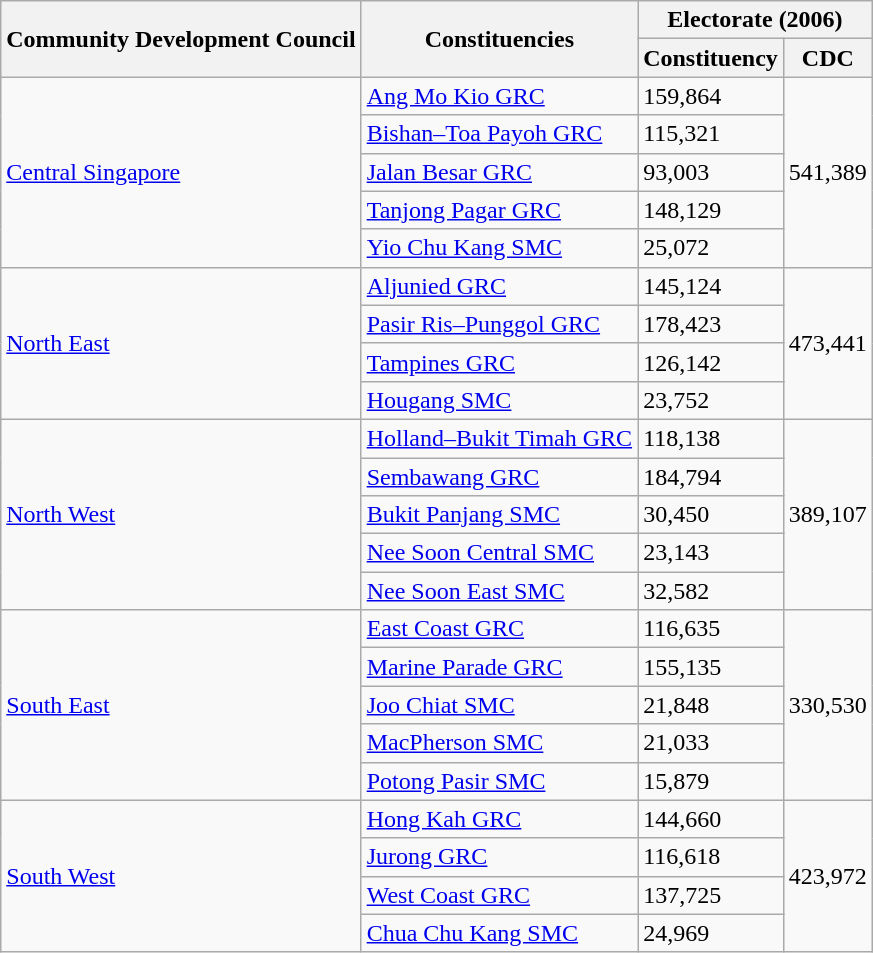<table class="wikitable">
<tr>
<th rowspan="2">Community Development Council</th>
<th rowspan="2">Constituencies</th>
<th colspan="2">Electorate (2006)</th>
</tr>
<tr>
<th>Constituency</th>
<th>CDC</th>
</tr>
<tr>
<td rowspan="5"><a href='#'>Central Singapore</a></td>
<td><a href='#'>Ang Mo Kio GRC</a></td>
<td>159,864</td>
<td rowspan="5">541,389</td>
</tr>
<tr>
<td><a href='#'>Bishan–Toa Payoh GRC</a></td>
<td>115,321</td>
</tr>
<tr>
<td><a href='#'>Jalan Besar GRC</a></td>
<td>93,003</td>
</tr>
<tr>
<td><a href='#'>Tanjong Pagar GRC</a></td>
<td>148,129</td>
</tr>
<tr>
<td><a href='#'>Yio Chu Kang SMC</a></td>
<td>25,072</td>
</tr>
<tr>
<td rowspan="4"><a href='#'>North East</a></td>
<td><a href='#'>Aljunied GRC</a></td>
<td>145,124</td>
<td rowspan="4">473,441</td>
</tr>
<tr>
<td><a href='#'>Pasir Ris–Punggol GRC</a></td>
<td>178,423</td>
</tr>
<tr>
<td><a href='#'>Tampines GRC</a></td>
<td>126,142</td>
</tr>
<tr>
<td><a href='#'>Hougang SMC</a></td>
<td>23,752</td>
</tr>
<tr>
<td rowspan="5"><a href='#'>North West</a></td>
<td><a href='#'>Holland–Bukit Timah GRC</a></td>
<td>118,138</td>
<td rowspan="5">389,107</td>
</tr>
<tr>
<td><a href='#'>Sembawang GRC</a></td>
<td>184,794</td>
</tr>
<tr>
<td><a href='#'>Bukit Panjang SMC</a></td>
<td>30,450</td>
</tr>
<tr>
<td><a href='#'>Nee Soon Central SMC</a></td>
<td>23,143</td>
</tr>
<tr>
<td><a href='#'>Nee Soon East SMC</a></td>
<td>32,582</td>
</tr>
<tr>
<td rowspan="5"><a href='#'>South East</a></td>
<td><a href='#'>East Coast GRC</a></td>
<td>116,635</td>
<td rowspan="5">330,530</td>
</tr>
<tr>
<td><a href='#'>Marine Parade GRC</a></td>
<td>155,135</td>
</tr>
<tr>
<td><a href='#'>Joo Chiat SMC</a></td>
<td>21,848</td>
</tr>
<tr>
<td><a href='#'>MacPherson SMC</a></td>
<td>21,033</td>
</tr>
<tr>
<td><a href='#'>Potong Pasir SMC</a></td>
<td>15,879</td>
</tr>
<tr>
<td rowspan="4"><a href='#'>South West</a></td>
<td><a href='#'>Hong Kah GRC</a></td>
<td>144,660</td>
<td rowspan="4">423,972</td>
</tr>
<tr>
<td><a href='#'>Jurong GRC</a></td>
<td>116,618</td>
</tr>
<tr>
<td><a href='#'>West Coast GRC</a></td>
<td>137,725</td>
</tr>
<tr>
<td><a href='#'>Chua Chu Kang SMC</a></td>
<td>24,969</td>
</tr>
</table>
